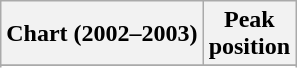<table class="wikitable sortable">
<tr>
<th>Chart (2002–2003)</th>
<th>Peak<br>position</th>
</tr>
<tr>
</tr>
<tr>
</tr>
<tr>
</tr>
</table>
